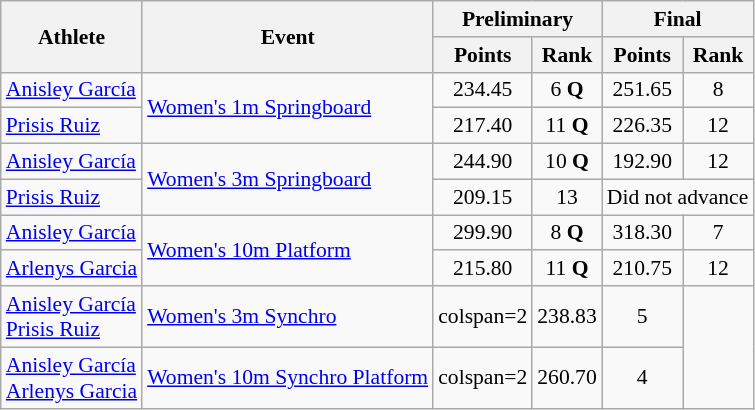<table class=wikitable style="font-size:90%">
<tr>
<th rowspan="2">Athlete</th>
<th rowspan="2">Event</th>
<th colspan="2">Preliminary</th>
<th colspan="2">Final</th>
</tr>
<tr>
<th>Points</th>
<th>Rank</th>
<th>Points</th>
<th>Rank</th>
</tr>
<tr align=center>
<td align=left><a href='#'>Anisley García</a></td>
<td rowspan="2" align=left><a href='#'>Women's 1m Springboard</a></td>
<td>234.45</td>
<td>6 <strong>Q</strong></td>
<td>251.65</td>
<td>8</td>
</tr>
<tr align=center>
<td align=left><a href='#'>Prisis Ruiz</a></td>
<td>217.40</td>
<td>11 <strong>Q</strong></td>
<td>226.35</td>
<td>12</td>
</tr>
<tr align=center>
<td align=left><a href='#'>Anisley García</a></td>
<td rowspan="2" align=left><a href='#'>Women's 3m Springboard</a></td>
<td>244.90</td>
<td>10 <strong>Q</strong></td>
<td>192.90</td>
<td>12</td>
</tr>
<tr align=center>
<td align=left><a href='#'>Prisis Ruiz</a></td>
<td>209.15</td>
<td>13</td>
<td colspan=2>Did not advance</td>
</tr>
<tr align=center>
<td align=left><a href='#'>Anisley García</a></td>
<td rowspan="2" align=left><a href='#'>Women's 10m Platform</a></td>
<td>299.90</td>
<td>8 <strong>Q</strong></td>
<td>318.30</td>
<td>7</td>
</tr>
<tr align=center>
<td align=left><a href='#'>Arlenys Garcia</a></td>
<td>215.80</td>
<td>11 <strong>Q</strong></td>
<td>210.75</td>
<td>12</td>
</tr>
<tr align=center>
<td align=left><a href='#'>Anisley García</a><br><a href='#'>Prisis Ruiz</a></td>
<td align=left><a href='#'>Women's 3m Synchro</a></td>
<td>colspan=2 </td>
<td>238.83</td>
<td>5</td>
</tr>
<tr align=center>
<td align=left><a href='#'>Anisley García</a><br><a href='#'>Arlenys Garcia</a></td>
<td align=left><a href='#'>Women's 10m Synchro Platform</a></td>
<td>colspan=2 </td>
<td>260.70</td>
<td>4</td>
</tr>
</table>
